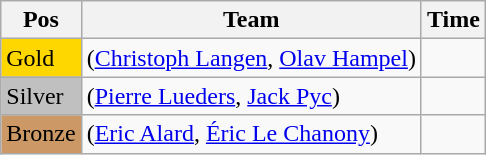<table class="wikitable">
<tr>
<th>Pos</th>
<th>Team</th>
<th>Time</th>
</tr>
<tr>
<td style="background:gold">Gold</td>
<td> (<a href='#'>Christoph Langen</a>, <a href='#'>Olav Hampel</a>)</td>
<td></td>
</tr>
<tr>
<td style="background:silver">Silver</td>
<td> (<a href='#'>Pierre Lueders</a>, <a href='#'>Jack Pyc</a>)</td>
<td></td>
</tr>
<tr>
<td style="background:#cc9966">Bronze</td>
<td> (<a href='#'>Eric Alard</a>, <a href='#'>Éric Le Chanony</a>)</td>
<td></td>
</tr>
</table>
